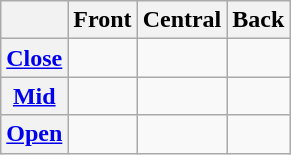<table class="wikitable" style="text-align: center;">
<tr>
<th></th>
<th>Front</th>
<th>Central</th>
<th>Back</th>
</tr>
<tr>
<th><a href='#'>Close</a></th>
<td></td>
<td></td>
<td></td>
</tr>
<tr>
<th><a href='#'>Mid</a></th>
<td></td>
<td></td>
<td></td>
</tr>
<tr>
<th><a href='#'>Open</a></th>
<td></td>
<td></td>
<td></td>
</tr>
</table>
